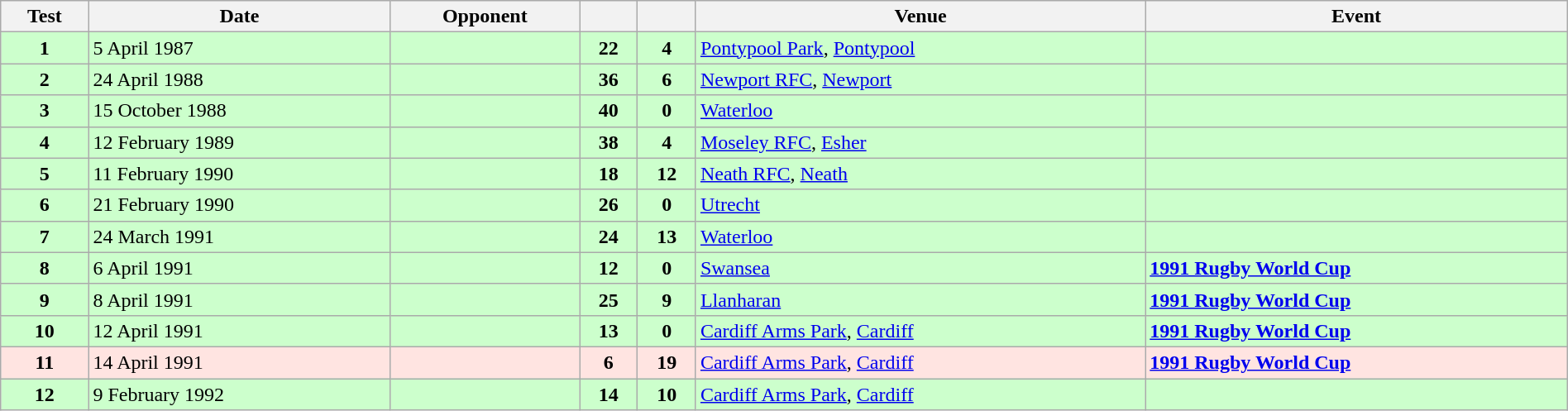<table class="wikitable sortable" style="width:100%">
<tr>
<th>Test</th>
<th>Date</th>
<th>Opponent</th>
<th></th>
<th></th>
<th>Venue</th>
<th>Event</th>
</tr>
<tr bgcolor=#ccffcc>
<td align="center"><strong>1</strong></td>
<td>5 April 1987</td>
<td></td>
<td align="center"><strong>22</strong></td>
<td align="center"><strong>4</strong></td>
<td><a href='#'>Pontypool Park</a>, <a href='#'>Pontypool</a></td>
<td></td>
</tr>
<tr bgcolor=#ccffcc>
<td align="center"><strong>2</strong></td>
<td>24 April 1988</td>
<td></td>
<td align="center"><strong>36</strong></td>
<td align="center"><strong>6</strong></td>
<td><a href='#'>Newport RFC</a>, <a href='#'>Newport</a></td>
<td></td>
</tr>
<tr bgcolor=#ccffcc>
<td align="center"><strong>3</strong></td>
<td>15 October 1988</td>
<td></td>
<td align="center"><strong>40</strong></td>
<td align="center"><strong>0</strong></td>
<td><a href='#'>Waterloo</a></td>
<td></td>
</tr>
<tr bgcolor=#ccffcc>
<td align="center"><strong>4</strong></td>
<td>12 February 1989</td>
<td></td>
<td align="center"><strong>38</strong></td>
<td align="center"><strong>4</strong></td>
<td><a href='#'>Moseley RFC</a>, <a href='#'>Esher</a></td>
<td></td>
</tr>
<tr bgcolor=#ccffcc>
<td align="center"><strong>5</strong></td>
<td>11 February 1990</td>
<td></td>
<td align="center"><strong>18</strong></td>
<td align="center"><strong>12</strong></td>
<td><a href='#'>Neath RFC</a>, <a href='#'>Neath</a></td>
<td></td>
</tr>
<tr bgcolor=#ccffcc>
<td align="center"><strong>6</strong></td>
<td>21 February 1990</td>
<td></td>
<td align="center"><strong>26</strong></td>
<td align="center"><strong>0</strong></td>
<td><a href='#'>Utrecht</a></td>
<td></td>
</tr>
<tr bgcolor=#ccffcc>
<td align="center"><strong>7</strong></td>
<td>24 March 1991</td>
<td></td>
<td align="center"><strong>24</strong></td>
<td align="center"><strong>13</strong></td>
<td><a href='#'>Waterloo</a></td>
<td></td>
</tr>
<tr bgcolor=#ccffcc>
<td align="center"><strong>8</strong></td>
<td>6 April 1991</td>
<td></td>
<td align="center"><strong>12</strong></td>
<td align="center"><strong>0</strong></td>
<td><a href='#'>Swansea</a></td>
<td><strong><a href='#'>1991 Rugby World Cup</a></strong></td>
</tr>
<tr bgcolor=#ccffcc>
<td align="center"><strong>9</strong></td>
<td>8 April 1991</td>
<td></td>
<td align="center"><strong>25</strong></td>
<td align="center"><strong>9</strong></td>
<td><a href='#'>Llanharan</a></td>
<td><strong><a href='#'>1991 Rugby World Cup</a></strong></td>
</tr>
<tr bgcolor=#ccffcc>
<td align="center"><strong>10</strong></td>
<td>12 April 1991</td>
<td></td>
<td align="center"><strong>13</strong></td>
<td align="center"><strong>0</strong></td>
<td><a href='#'>Cardiff Arms Park</a>, <a href='#'>Cardiff</a></td>
<td><strong><a href='#'>1991 Rugby World Cup</a></strong></td>
</tr>
<tr bgcolor=FFE4E1>
<td align="center"><strong>11</strong></td>
<td>14 April 1991</td>
<td></td>
<td align="center"><strong>6</strong></td>
<td align="center"><strong>19</strong></td>
<td><a href='#'>Cardiff Arms Park</a>, <a href='#'>Cardiff</a></td>
<td><strong><a href='#'>1991 Rugby World Cup</a></strong> </td>
</tr>
<tr bgcolor=#ccffcc>
<td align="center"><strong>12</strong></td>
<td>9 February 1992</td>
<td></td>
<td align="center"><strong>14</strong></td>
<td align="center"><strong>10</strong></td>
<td><a href='#'>Cardiff Arms Park</a>, <a href='#'>Cardiff</a></td>
<td></td>
</tr>
</table>
